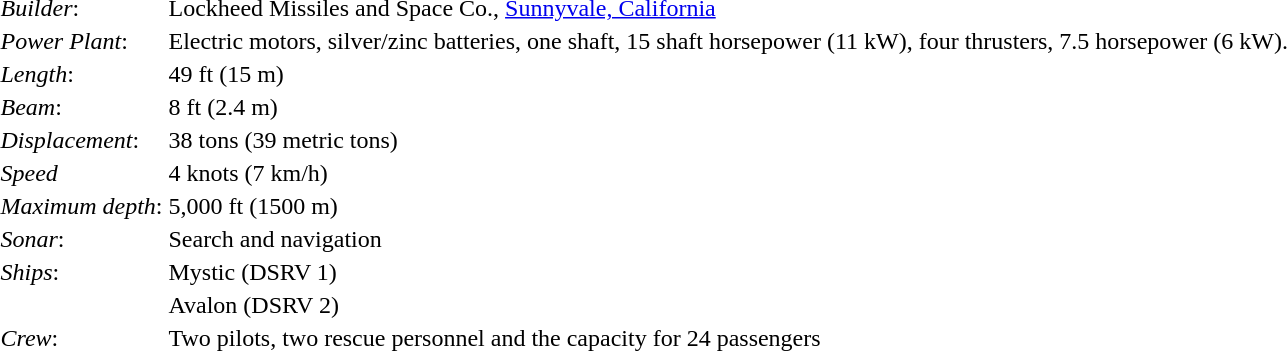<table>
<tr>
<td><em>Builder</em>:</td>
<td>Lockheed Missiles and Space Co., <a href='#'>Sunnyvale, California</a></td>
</tr>
<tr>
<td><em>Power Plant</em>:</td>
<td>Electric motors, silver/zinc batteries, one shaft, 15 shaft horsepower (11 kW), four thrusters, 7.5 horsepower (6 kW).</td>
</tr>
<tr>
<td><em>Length</em>:</td>
<td>49 ft (15 m)</td>
</tr>
<tr>
<td><em>Beam</em>:</td>
<td>8 ft (2.4 m)</td>
</tr>
<tr>
<td><em>Displacement</em>:</td>
<td>38 tons (39 metric tons)</td>
</tr>
<tr>
<td><em>Speed</em></td>
<td>4 knots (7 km/h)</td>
</tr>
<tr>
<td><em>Maximum depth</em>:</td>
<td>5,000 ft (1500 m)</td>
</tr>
<tr>
<td><em>Sonar</em>:</td>
<td>Search and navigation</td>
</tr>
<tr>
<td rowspan="2" valign="top"><em>Ships</em>:</td>
<td>Mystic (DSRV 1)</td>
</tr>
<tr>
<td>Avalon (DSRV 2)</td>
</tr>
<tr>
<td><em>Crew</em>:</td>
<td>Two pilots, two rescue personnel and the capacity for 24 passengers</td>
</tr>
</table>
